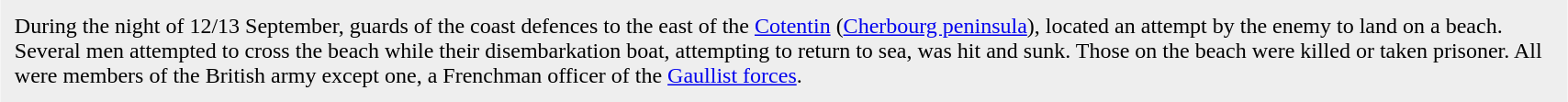<table border="0" cellpadding="10" cellspacing="0" align="center" width="90%" style="background-color: #EEEEEE;">
<tr>
<td>During the night of 12/13 September, guards of the coast defences to the east of the <a href='#'>Cotentin</a> (<a href='#'>Cherbourg peninsula</a>), located an attempt by the enemy to land on a beach. Several men attempted to cross the beach while their disembarkation boat, attempting to return to sea, was hit and sunk. Those on the beach were killed or taken prisoner. All were members of the British army except one, a Frenchman officer of the <a href='#'>Gaullist forces</a>.</td>
</tr>
</table>
